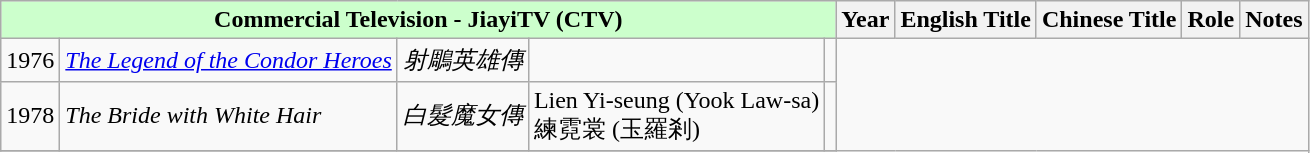<table class="wikitable sortable">
<tr>
<th colspan=5 style="background: #ccffcc;">Commercial Television - JiayiTV (CTV)</th>
<th>Year</th>
<th>English Title</th>
<th>Chinese Title</th>
<th>Role</th>
<th>Notes</th>
</tr>
<tr>
<td>1976</td>
<td><em><a href='#'>The Legend of the Condor Heroes</a></em></td>
<td><em>射鵰英雄傳</em></td>
<td></td>
<td></td>
</tr>
<tr>
<td>1978</td>
<td><em>The Bride with White Hair</em></td>
<td><em>白髮魔女傳</em></td>
<td>Lien Yi-seung (Yook Law-sa) <br>練霓裳 (玉羅剎)<br></td>
<td></td>
</tr>
<tr>
</tr>
</table>
